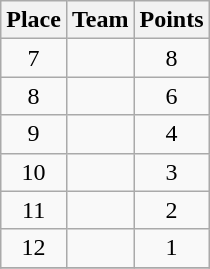<table class="wikitable" style="text-align:center; padding-bottom:0;">
<tr>
<th>Place</th>
<th style="text-align:left;">Team</th>
<th>Points</th>
</tr>
<tr>
<td>7</td>
<td align=left></td>
<td>8</td>
</tr>
<tr>
<td>8</td>
<td align=left></td>
<td>6</td>
</tr>
<tr>
<td>9</td>
<td align=left></td>
<td>4</td>
</tr>
<tr>
<td>10</td>
<td align=left></td>
<td>3</td>
</tr>
<tr>
<td>11</td>
<td align=left></td>
<td>2</td>
</tr>
<tr>
<td>12</td>
<td align=left></td>
<td>1</td>
</tr>
<tr>
</tr>
</table>
